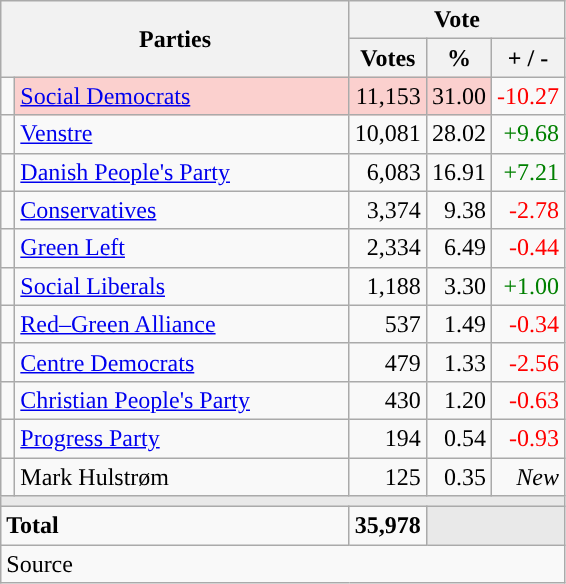<table class="wikitable" style="text-align:right;">
<tr>
<th style="text-align:centre;" rowspan="2" colspan="2" width="225">Parties</th>
<th colspan="3">Vote</th>
</tr>
<tr>
<th width="15">Votes</th>
<th width="15">%</th>
<th width="15">+ / -</th>
</tr>
<tr>
<td width="2" style="color:inherit;background:"></td>
<td bgcolor=#fbd0ce  align="left"><a href='#'>Social Democrats</a></td>
<td bgcolor=#fbd0ce>11,153</td>
<td bgcolor=#fbd0ce>31.00</td>
<td style=color:red;>-10.27</td>
</tr>
<tr>
<td width="2" style="color:inherit;background:"></td>
<td align="left"><a href='#'>Venstre</a></td>
<td>10,081</td>
<td>28.02</td>
<td style=color:green;>+9.68</td>
</tr>
<tr>
<td width="2" style="color:inherit;background:"></td>
<td align="left"><a href='#'>Danish People's Party</a></td>
<td>6,083</td>
<td>16.91</td>
<td style=color:green;>+7.21</td>
</tr>
<tr>
<td width="2" style="color:inherit;background:"></td>
<td align="left"><a href='#'>Conservatives</a></td>
<td>3,374</td>
<td>9.38</td>
<td style=color:red;>-2.78</td>
</tr>
<tr>
<td width="2" style="color:inherit;background:"></td>
<td align="left"><a href='#'>Green Left</a></td>
<td>2,334</td>
<td>6.49</td>
<td style=color:red;>-0.44</td>
</tr>
<tr>
<td width="2" style="color:inherit;background:"></td>
<td align="left"><a href='#'>Social Liberals</a></td>
<td>1,188</td>
<td>3.30</td>
<td style=color:green;>+1.00</td>
</tr>
<tr>
<td width="2" style="color:inherit;background:"></td>
<td align="left"><a href='#'>Red–Green Alliance</a></td>
<td>537</td>
<td>1.49</td>
<td style=color:red;>-0.34</td>
</tr>
<tr>
<td width="2" style="color:inherit;background:"></td>
<td align="left"><a href='#'>Centre Democrats</a></td>
<td>479</td>
<td>1.33</td>
<td style=color:red;>-2.56</td>
</tr>
<tr>
<td width="2" style="color:inherit;background:"></td>
<td align="left"><a href='#'>Christian People's Party</a></td>
<td>430</td>
<td>1.20</td>
<td style=color:red;>-0.63</td>
</tr>
<tr>
<td width="2" style="color:inherit;background:"></td>
<td align="left"><a href='#'>Progress Party</a></td>
<td>194</td>
<td>0.54</td>
<td style=color:red;>-0.93</td>
</tr>
<tr>
<td width="2" style="color:inherit;background:"></td>
<td align="left">Mark Hulstrøm</td>
<td>125</td>
<td>0.35</td>
<td><em>New</em></td>
</tr>
<tr>
<td colspan="7" bgcolor="#E9E9E9"></td>
</tr>
<tr>
<td align="left" colspan="2"><strong>Total</strong></td>
<td><strong>35,978</strong></td>
<td bgcolor="#E9E9E9" colspan="2"></td>
</tr>
<tr>
<td align="left" colspan="6">Source</td>
</tr>
</table>
